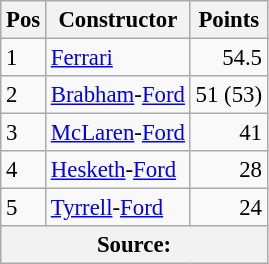<table class="wikitable" style="font-size: 95%;">
<tr>
<th>Pos</th>
<th>Constructor</th>
<th>Points</th>
</tr>
<tr>
<td>1</td>
<td> <a href='#'>Ferrari</a></td>
<td align="right">54.5</td>
</tr>
<tr>
<td>2</td>
<td> <a href='#'>Brabham</a>-<a href='#'>Ford</a></td>
<td align="right">51 (53)</td>
</tr>
<tr>
<td>3</td>
<td> <a href='#'>McLaren</a>-<a href='#'>Ford</a></td>
<td align="right">41</td>
</tr>
<tr>
<td>4</td>
<td> <a href='#'>Hesketh</a>-<a href='#'>Ford</a></td>
<td align="right">28</td>
</tr>
<tr>
<td>5</td>
<td> <a href='#'>Tyrrell</a>-<a href='#'>Ford</a></td>
<td align="right">24</td>
</tr>
<tr>
<th colspan=4>Source: </th>
</tr>
</table>
